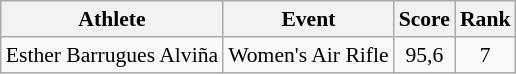<table class=wikitable style="font-size:90%">
<tr>
<th>Athlete</th>
<th>Event</th>
<th>Score</th>
<th>Rank</th>
</tr>
<tr align=center>
<td>Esther Barrugues Alviña</td>
<td>Women's Air Rifle</td>
<td>95,6</td>
<td>7</td>
</tr>
</table>
